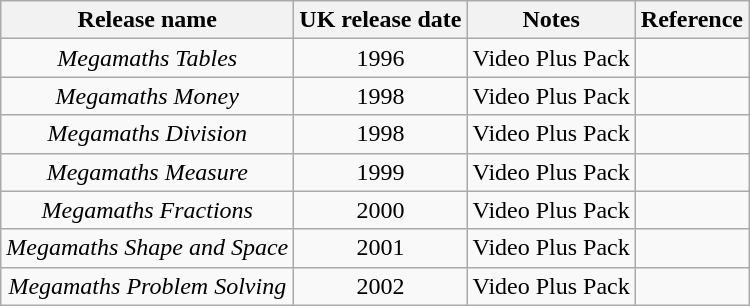<table class="wikitable">
<tr>
<th>Release name</th>
<th>UK release date</th>
<th>Notes</th>
<th>Reference</th>
</tr>
<tr>
<td align="center"><em>Megamaths Tables</em></td>
<td align="center">1996</td>
<td align="center">Video Plus Pack</td>
<td></td>
</tr>
<tr>
<td align="center"><em>Megamaths Money</em></td>
<td align="center">1998</td>
<td align="center">Video Plus Pack</td>
<td></td>
</tr>
<tr>
<td align="center"><em>Megamaths Division</em></td>
<td align="center">1998</td>
<td align="center">Video Plus Pack</td>
<td></td>
</tr>
<tr>
<td align="center"><em>Megamaths Measure</em></td>
<td align="center">1999</td>
<td align="center">Video Plus Pack</td>
<td></td>
</tr>
<tr>
<td align="center"><em>Megamaths Fractions</em></td>
<td align="center">2000</td>
<td align="center">Video Plus Pack</td>
<td></td>
</tr>
<tr>
<td align="center"><em>Megamaths Shape and Space</em></td>
<td align="center">2001</td>
<td align="center">Video Plus Pack</td>
<td></td>
</tr>
<tr>
<td align="center"><em>Megamaths Problem Solving</em></td>
<td align="center">2002</td>
<td align="center">Video Plus Pack</td>
<td></td>
</tr>
</table>
